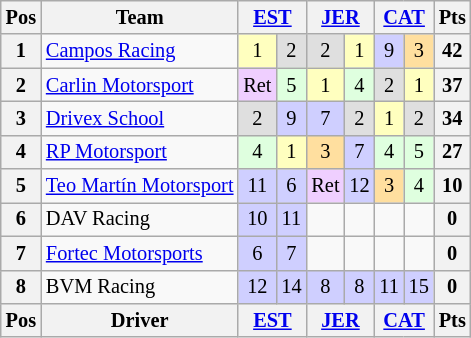<table class="wikitable" style="font-size: 85%; text-align:center">
<tr valign="top">
<th valign="middle">Pos</th>
<th valign="middle">Team</th>
<th colspan=2><a href='#'>EST</a><br></th>
<th colspan=2><a href='#'>JER</a><br></th>
<th colspan=2><a href='#'>CAT</a><br></th>
<th valign="middle">Pts</th>
</tr>
<tr>
<th>1</th>
<td align=left> <a href='#'>Campos Racing</a></td>
<td style="background:#FFFFBF;">1</td>
<td style="background:#DFDFDF;">2</td>
<td style="background:#DFDFDF;">2</td>
<td style="background:#FFFFBF;">1</td>
<td style="background:#CFCFFF;">9</td>
<td style="background:#FFDF9F;">3</td>
<th>42</th>
</tr>
<tr>
<th>2</th>
<td align=left> <a href='#'>Carlin Motorsport</a></td>
<td style="background:#EFCFFF;">Ret</td>
<td style="background:#DFFFDF;">5</td>
<td style="background:#FFFFBF;">1</td>
<td style="background:#DFFFDF;">4</td>
<td style="background:#DFDFDF;">2</td>
<td style="background:#FFFFBF;">1</td>
<th>37</th>
</tr>
<tr>
<th>3</th>
<td align=left> <a href='#'>Drivex School</a></td>
<td style="background:#DFDFDF;">2</td>
<td style="background:#CFCFFF;">9</td>
<td style="background:#CFCFFF;">7</td>
<td style="background:#DFDFDF;">2</td>
<td style="background:#FFFFBF;">1</td>
<td style="background:#DFDFDF;">2</td>
<th>34</th>
</tr>
<tr>
<th>4</th>
<td align=left> <a href='#'>RP Motorsport</a></td>
<td style="background:#DFFFDF;">4</td>
<td style="background:#FFFFBF;">1</td>
<td style="background:#FFDF9F;">3</td>
<td style="background:#CFCFFF;">7</td>
<td style="background:#DFFFDF;">4</td>
<td style="background:#DFFFDF;">5</td>
<th>27</th>
</tr>
<tr>
<th>5</th>
<td align=left nowrap> <a href='#'>Teo Martín Motorsport</a></td>
<td style="background:#CFCFFF;">11</td>
<td style="background:#CFCFFF;">6</td>
<td style="background:#EFCFFF;">Ret</td>
<td style="background:#CFCFFF;">12</td>
<td style="background:#FFDF9F;">3</td>
<td style="background:#DFFFDF;">4</td>
<th>10</th>
</tr>
<tr>
<th>6</th>
<td align=left> DAV Racing</td>
<td style="background:#CFCFFF;">10</td>
<td style="background:#CFCFFF;">11</td>
<td></td>
<td></td>
<td></td>
<td></td>
<th>0</th>
</tr>
<tr>
<th>7</th>
<td align=left> <a href='#'>Fortec Motorsports</a></td>
<td style="background:#CFCFFF;">6</td>
<td style="background:#CFCFFF;">7</td>
<td></td>
<td></td>
<td></td>
<td></td>
<th>0</th>
</tr>
<tr>
<th>8</th>
<td align=left> BVM Racing</td>
<td style="background:#CFCFFF;">12</td>
<td style="background:#CFCFFF;">14</td>
<td style="background:#CFCFFF;">8</td>
<td style="background:#CFCFFF;">8</td>
<td style="background:#CFCFFF;">11</td>
<td style="background:#CFCFFF;">15</td>
<th>0</th>
</tr>
<tr valign="top">
<th valign="middle">Pos</th>
<th valign="middle">Driver</th>
<th colspan=2><a href='#'>EST</a><br></th>
<th colspan=2><a href='#'>JER</a><br></th>
<th colspan=2><a href='#'>CAT</a><br></th>
<th valign="middle">Pts</th>
</tr>
</table>
